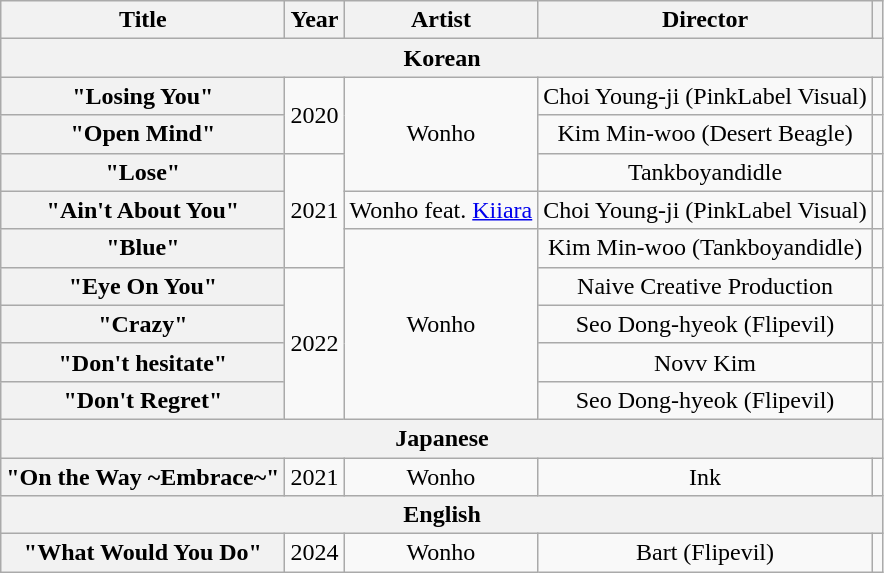<table class="wikitable plainrowheaders" style="text-align:center;">
<tr>
<th scope="col">Title</th>
<th scope="col">Year</th>
<th scope="col">Artist</th>
<th scope="col">Director</th>
<th scope="col" class="unsortable"></th>
</tr>
<tr>
<th colspan="5">Korean</th>
</tr>
<tr>
<th scope="row">"Losing You"</th>
<td rowspan="2">2020</td>
<td rowspan="3">Wonho</td>
<td>Choi Young-ji (PinkLabel Visual)</td>
<td></td>
</tr>
<tr>
<th scope="row">"Open Mind"</th>
<td>Kim Min-woo (Desert Beagle)</td>
<td></td>
</tr>
<tr>
<th scope="row">"Lose"</th>
<td rowspan="3">2021</td>
<td>Tankboyandidle</td>
<td></td>
</tr>
<tr>
<th scope="row">"Ain't About You"</th>
<td>Wonho feat. <a href='#'>Kiiara</a></td>
<td>Choi Young-ji (PinkLabel Visual)</td>
<td></td>
</tr>
<tr>
<th scope="row">"Blue"</th>
<td rowspan="5">Wonho</td>
<td>Kim Min-woo (Tankboyandidle)</td>
<td></td>
</tr>
<tr>
<th scope="row">"Eye On You"</th>
<td rowspan="4">2022</td>
<td>Naive Creative Production</td>
<td></td>
</tr>
<tr>
<th scope="row">"Crazy"</th>
<td>Seo Dong-hyeok (Flipevil)</td>
<td></td>
</tr>
<tr>
<th scope="row">"Don't hesitate"</th>
<td>Novv Kim</td>
<td></td>
</tr>
<tr>
<th scope="row">"Don't Regret"</th>
<td>Seo Dong-hyeok (Flipevil)</td>
<td></td>
</tr>
<tr>
<th colspan="5">Japanese</th>
</tr>
<tr>
<th scope="row">"On the Way ~Embrace~"</th>
<td>2021</td>
<td>Wonho</td>
<td>Ink</td>
<td></td>
</tr>
<tr>
<th colspan="5">English</th>
</tr>
<tr>
<th scope="row">"What Would You Do"</th>
<td>2024</td>
<td>Wonho</td>
<td>Bart (Flipevil)</td>
<td></td>
</tr>
</table>
